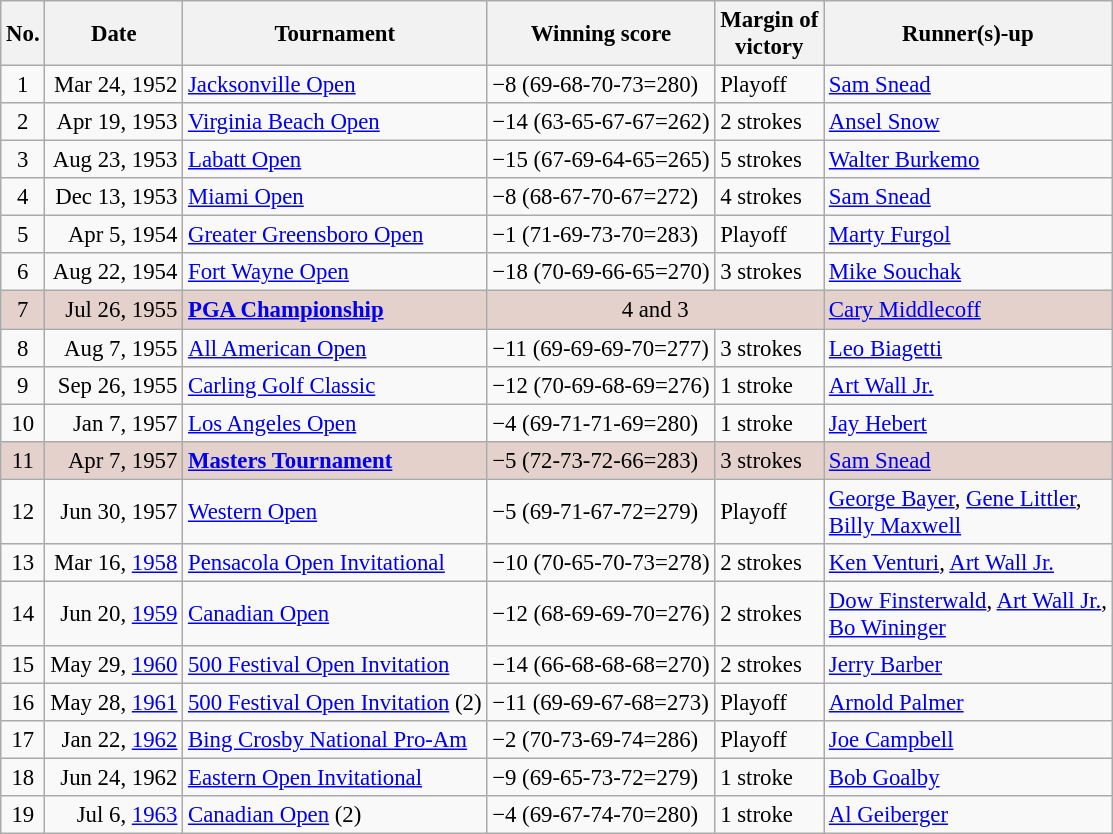<table class="wikitable" style="font-size:95%;">
<tr>
<th>No.</th>
<th>Date</th>
<th>Tournament</th>
<th>Winning score</th>
<th>Margin of<br>victory</th>
<th>Runner(s)-up</th>
</tr>
<tr>
<td align=center>1</td>
<td align=right>Mar 24, 1952</td>
<td><a href='#'>Jacksonville Open</a></td>
<td>−8 (69-68-70-73=280)</td>
<td>Playoff</td>
<td> <a href='#'>Sam Snead</a></td>
</tr>
<tr>
<td align=center>2</td>
<td align=right>Apr 19, 1953</td>
<td><a href='#'>Virginia Beach Open</a></td>
<td>−14 (63-65-67-67=262)</td>
<td>2 strokes</td>
<td> <a href='#'>Ansel Snow</a></td>
</tr>
<tr>
<td align=center>3</td>
<td align=right>Aug 23, 1953</td>
<td><a href='#'>Labatt Open</a></td>
<td>−15 (67-69-64-65=265)</td>
<td>5 strokes</td>
<td> <a href='#'>Walter Burkemo</a></td>
</tr>
<tr>
<td align=center>4</td>
<td align=right>Dec 13, 1953</td>
<td><a href='#'>Miami Open</a></td>
<td>−8 (68-67-70-67=272)</td>
<td>4 strokes</td>
<td> <a href='#'>Sam Snead</a></td>
</tr>
<tr>
<td align=center>5</td>
<td align=right>Apr 5, 1954</td>
<td><a href='#'>Greater Greensboro Open</a></td>
<td>−1 (71-69-73-70=283)</td>
<td>Playoff</td>
<td> <a href='#'>Marty Furgol</a></td>
</tr>
<tr>
<td align=center>6</td>
<td align=right>Aug 22, 1954</td>
<td><a href='#'>Fort Wayne Open</a></td>
<td>−18 (70-69-66-65=270)</td>
<td>3 strokes</td>
<td> <a href='#'>Mike Souchak</a></td>
</tr>
<tr style="background:#e5d1cb;">
<td align=center>7</td>
<td align=right>Jul 26, 1955</td>
<td><strong><a href='#'>PGA Championship</a></strong></td>
<td colspan=2 align=center>4 and 3</td>
<td> <a href='#'>Cary Middlecoff</a></td>
</tr>
<tr>
<td align=center>8</td>
<td align=right>Aug 7, 1955</td>
<td><a href='#'>All American Open</a></td>
<td>−11 (69-69-69-70=277)</td>
<td>3 strokes</td>
<td> <a href='#'>Leo Biagetti</a></td>
</tr>
<tr>
<td align=center>9</td>
<td align=right>Sep 26, 1955</td>
<td><a href='#'>Carling Golf Classic</a></td>
<td>−12 (70-69-68-69=276)</td>
<td>1 stroke</td>
<td> <a href='#'>Art Wall Jr.</a></td>
</tr>
<tr>
<td align=center>10</td>
<td align=right>Jan 7, 1957</td>
<td><a href='#'>Los Angeles Open</a></td>
<td>−4 (69-71-71-69=280)</td>
<td>1 stroke</td>
<td> <a href='#'>Jay Hebert</a></td>
</tr>
<tr style="background:#e5d1cb;">
<td align=center>11</td>
<td align=right>Apr 7, 1957</td>
<td><strong><a href='#'>Masters Tournament</a></strong></td>
<td>−5 (72-73-72-66=283)</td>
<td>3 strokes</td>
<td> <a href='#'>Sam Snead</a></td>
</tr>
<tr>
<td align=center>12</td>
<td align=right>Jun 30, 1957</td>
<td><a href='#'>Western Open</a></td>
<td>−5 (69-71-67-72=279)</td>
<td>Playoff</td>
<td> <a href='#'>George Bayer</a>,  <a href='#'>Gene Littler</a>,<br> <a href='#'>Billy Maxwell</a></td>
</tr>
<tr>
<td align=center>13</td>
<td align=right>Mar 16, <a href='#'>1958</a></td>
<td><a href='#'>Pensacola Open Invitational</a></td>
<td>−10 (70-65-70-73=278)</td>
<td>2 strokes</td>
<td> <a href='#'>Ken Venturi</a>,  <a href='#'>Art Wall Jr.</a></td>
</tr>
<tr>
<td align=center>14</td>
<td align=right>Jun 20, <a href='#'>1959</a></td>
<td><a href='#'>Canadian Open</a></td>
<td>−12 (68-69-69-70=276)</td>
<td>2 strokes</td>
<td> <a href='#'>Dow Finsterwald</a>,  <a href='#'>Art Wall Jr.</a>,<br> <a href='#'>Bo Wininger</a></td>
</tr>
<tr>
<td align=center>15</td>
<td align=right>May 29, <a href='#'>1960</a></td>
<td><a href='#'>500 Festival Open Invitation</a></td>
<td>−14 (66-68-68-68=270)</td>
<td>2 strokes</td>
<td> <a href='#'>Jerry Barber</a></td>
</tr>
<tr>
<td align=center>16</td>
<td align=right>May 28, <a href='#'>1961</a></td>
<td><a href='#'>500 Festival Open Invitation</a> (2)</td>
<td>−11 (69-69-67-68=273)</td>
<td>Playoff</td>
<td> <a href='#'>Arnold Palmer</a></td>
</tr>
<tr>
<td align=center>17</td>
<td align=right>Jan 22, <a href='#'>1962</a></td>
<td><a href='#'>Bing Crosby National Pro-Am</a></td>
<td>−2 (70-73-69-74=286)</td>
<td>Playoff</td>
<td> <a href='#'>Joe Campbell</a></td>
</tr>
<tr>
<td align=center>18</td>
<td align=right>Jun 24, 1962</td>
<td><a href='#'>Eastern Open Invitational</a></td>
<td>−9 (69-65-73-72=279)</td>
<td>1 stroke</td>
<td> <a href='#'>Bob Goalby</a></td>
</tr>
<tr>
<td align=center>19</td>
<td align=right>Jul 6, <a href='#'>1963</a></td>
<td><a href='#'>Canadian Open</a> (2)</td>
<td>−4 (69-67-74-70=280)</td>
<td>1 stroke</td>
<td> <a href='#'>Al Geiberger</a></td>
</tr>
</table>
